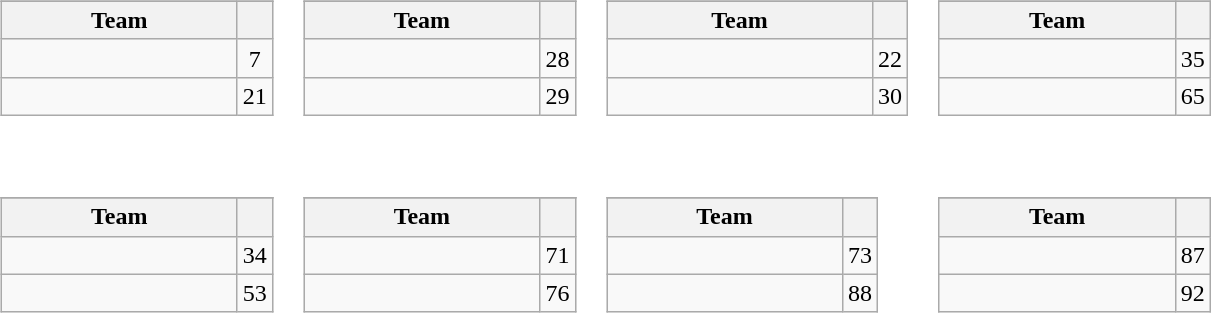<table>
<tr valign=top>
<td><br><table class="wikitable">
<tr>
</tr>
<tr>
<th width=150>Team</th>
<th></th>
</tr>
<tr>
<td></td>
<td align=center>7</td>
</tr>
<tr>
<td></td>
<td align=center>21</td>
</tr>
</table>
</td>
<td><br><table class="wikitable">
<tr>
</tr>
<tr>
<th width=150>Team</th>
<th></th>
</tr>
<tr>
<td></td>
<td align=center>28</td>
</tr>
<tr>
<td></td>
<td align=center>29</td>
</tr>
</table>
</td>
<td><br><table class="wikitable">
<tr>
</tr>
<tr>
<th width=170>Team</th>
<th></th>
</tr>
<tr>
<td></td>
<td align=center>22</td>
</tr>
<tr>
<td></td>
<td align=center>30</td>
</tr>
</table>
</td>
<td><br><table class="wikitable">
<tr>
</tr>
<tr>
<th width=150>Team</th>
<th></th>
</tr>
<tr>
<td></td>
<td align=center>35</td>
</tr>
<tr>
<td></td>
<td align=center>65</td>
</tr>
</table>
</td>
</tr>
<tr valign=top>
<td><br><table class="wikitable">
<tr>
</tr>
<tr>
<th width=150>Team</th>
<th></th>
</tr>
<tr>
<td></td>
<td align=center>34</td>
</tr>
<tr>
<td></td>
<td align=center>53</td>
</tr>
</table>
</td>
<td><br><table class="wikitable">
<tr>
</tr>
<tr>
<th width=150>Team</th>
<th></th>
</tr>
<tr>
<td></td>
<td align=center>71</td>
</tr>
<tr>
<td></td>
<td align=center>76</td>
</tr>
</table>
</td>
<td><br><table class="wikitable">
<tr>
</tr>
<tr>
<th width=150>Team</th>
<th></th>
</tr>
<tr>
<td></td>
<td align=center>73</td>
</tr>
<tr>
<td></td>
<td align=center>88</td>
</tr>
</table>
</td>
<td><br><table class="wikitable">
<tr>
</tr>
<tr>
<th width=150>Team</th>
<th></th>
</tr>
<tr>
<td></td>
<td align=center>87</td>
</tr>
<tr>
<td></td>
<td align=center>92</td>
</tr>
</table>
</td>
</tr>
</table>
